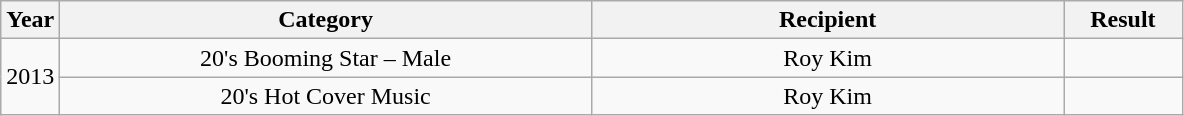<table class="wikitable" style="text-align:center">
<tr>
<th width="5%">Year</th>
<th width="45%">Category</th>
<th width="40%">Recipient</th>
<th width="10%">Result</th>
</tr>
<tr>
<td rowspan="2">2013</td>
<td>20's Booming Star – Male</td>
<td>Roy Kim</td>
<td></td>
</tr>
<tr>
<td>20's Hot Cover Music</td>
<td>Roy Kim </td>
<td></td>
</tr>
</table>
